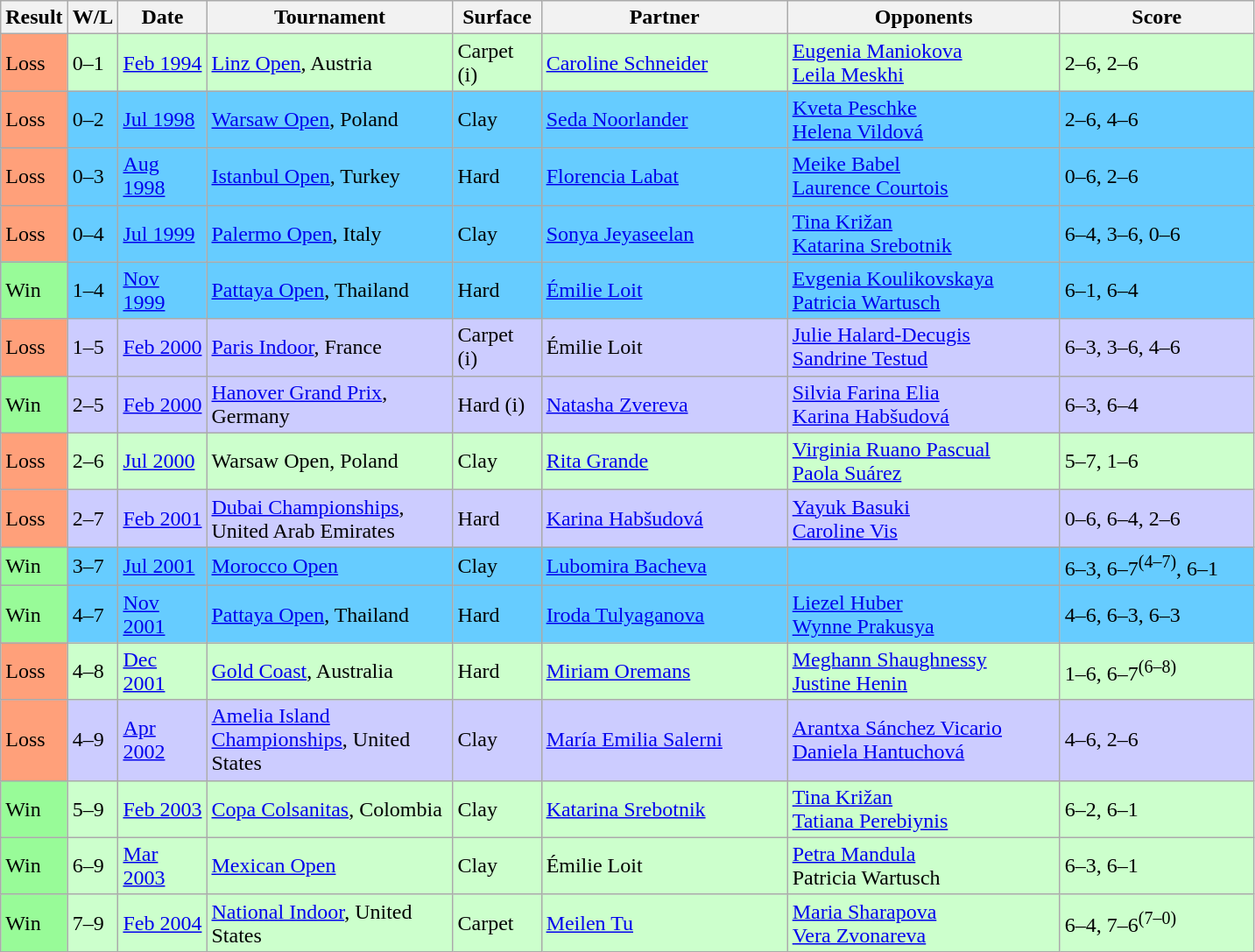<table class="sortable wikitable">
<tr>
<th>Result</th>
<th>W/L</th>
<th style="width:60px">Date</th>
<th style="width:180px">Tournament</th>
<th style="width:60px">Surface</th>
<th style="width:180px">Partner</th>
<th style="width:200px">Opponents</th>
<th style="width:140px" class="unsortable">Score</th>
</tr>
<tr bgcolor=#CCFFCC>
<td style="background:#ffa07a;">Loss</td>
<td>0–1</td>
<td><a href='#'>Feb 1994</a></td>
<td><a href='#'>Linz Open</a>, Austria</td>
<td>Carpet (i)</td>
<td> <a href='#'>Caroline Schneider</a></td>
<td> <a href='#'>Eugenia Maniokova</a> <br>  <a href='#'>Leila Meskhi</a></td>
<td>2–6, 2–6</td>
</tr>
<tr bgcolor="#66CCFF">
<td style="background:#ffa07a;">Loss</td>
<td>0–2</td>
<td><a href='#'>Jul 1998</a></td>
<td><a href='#'>Warsaw Open</a>, Poland</td>
<td>Clay</td>
<td> <a href='#'>Seda Noorlander</a></td>
<td> <a href='#'>Kveta Peschke</a> <br>  <a href='#'>Helena Vildová</a></td>
<td>2–6, 4–6</td>
</tr>
<tr bgcolor="66CCFF">
<td style="background:#ffa07a;">Loss</td>
<td>0–3</td>
<td><a href='#'>Aug 1998</a></td>
<td><a href='#'>Istanbul Open</a>, Turkey</td>
<td>Hard</td>
<td> <a href='#'>Florencia Labat</a></td>
<td> <a href='#'>Meike Babel</a> <br>  <a href='#'>Laurence Courtois</a></td>
<td>0–6, 2–6</td>
</tr>
<tr bgcolor="66CCFF">
<td style="background:#ffa07a;">Loss</td>
<td>0–4</td>
<td><a href='#'>Jul 1999</a></td>
<td><a href='#'>Palermo Open</a>, Italy</td>
<td>Clay</td>
<td> <a href='#'>Sonya Jeyaseelan</a></td>
<td> <a href='#'>Tina Križan</a> <br>  <a href='#'>Katarina Srebotnik</a></td>
<td>6–4, 3–6, 0–6</td>
</tr>
<tr bgcolor="#66CCFF">
<td style="background:#98fb98;">Win</td>
<td>1–4</td>
<td><a href='#'>Nov 1999</a></td>
<td><a href='#'>Pattaya Open</a>, Thailand</td>
<td>Hard</td>
<td> <a href='#'>Émilie Loit</a></td>
<td> <a href='#'>Evgenia Koulikovskaya</a> <br>  <a href='#'>Patricia Wartusch</a></td>
<td>6–1, 6–4</td>
</tr>
<tr bgcolor=#ccccff>
<td style="background:#ffa07a;">Loss</td>
<td>1–5</td>
<td><a href='#'>Feb 2000</a></td>
<td><a href='#'>Paris Indoor</a>, France</td>
<td>Carpet (i)</td>
<td> Émilie Loit</td>
<td> <a href='#'>Julie Halard-Decugis</a> <br>  <a href='#'>Sandrine Testud</a></td>
<td>6–3, 3–6, 4–6</td>
</tr>
<tr bgcolor=#ccccff>
<td style="background:#98fb98;">Win</td>
<td>2–5</td>
<td><a href='#'>Feb 2000</a></td>
<td><a href='#'>Hanover Grand Prix</a>, Germany</td>
<td>Hard (i)</td>
<td> <a href='#'>Natasha Zvereva</a></td>
<td> <a href='#'>Silvia Farina Elia</a> <br>  <a href='#'>Karina Habšudová</a></td>
<td>6–3, 6–4</td>
</tr>
<tr bgcolor=#CCFFCC>
<td style="background:#ffa07a;">Loss</td>
<td>2–6</td>
<td><a href='#'>Jul 2000</a></td>
<td>Warsaw Open, Poland</td>
<td>Clay</td>
<td> <a href='#'>Rita Grande</a></td>
<td> <a href='#'>Virginia Ruano Pascual</a> <br>  <a href='#'>Paola Suárez</a></td>
<td>5–7, 1–6</td>
</tr>
<tr style="background:#ccf;">
<td style="background:#ffa07a;">Loss</td>
<td>2–7</td>
<td><a href='#'>Feb 2001</a></td>
<td><a href='#'>Dubai Championships</a>,  <br> United Arab Emirates</td>
<td>Hard</td>
<td> <a href='#'>Karina Habšudová</a></td>
<td> <a href='#'>Yayuk Basuki</a> <br>  <a href='#'>Caroline Vis</a></td>
<td>0–6, 6–4, 2–6</td>
</tr>
<tr bgcolor=#66CCFF>
<td style="background:#98fb98;">Win</td>
<td>3–7</td>
<td><a href='#'>Jul 2001</a></td>
<td><a href='#'>Morocco Open</a></td>
<td>Clay</td>
<td> <a href='#'>Lubomira Bacheva</a></td>
<td></td>
<td>6–3, 6–7<sup>(4–7)</sup>, 6–1</td>
</tr>
<tr bgcolor="#66CCFF">
<td style="background:#98fb98;">Win</td>
<td>4–7</td>
<td><a href='#'>Nov 2001</a></td>
<td><a href='#'>Pattaya Open</a>, Thailand</td>
<td>Hard</td>
<td> <a href='#'>Iroda Tulyaganova</a></td>
<td> <a href='#'>Liezel Huber</a> <br>  <a href='#'>Wynne Prakusya</a></td>
<td>4–6, 6–3, 6–3</td>
</tr>
<tr bgcolor="CCFFCC">
<td style="background:#ffa07a;">Loss</td>
<td>4–8</td>
<td><a href='#'>Dec 2001</a></td>
<td><a href='#'>Gold Coast</a>, Australia</td>
<td>Hard</td>
<td> <a href='#'>Miriam Oremans</a></td>
<td> <a href='#'>Meghann Shaughnessy</a> <br>  <a href='#'>Justine Henin</a></td>
<td>1–6, 6–7<sup>(6–8)</sup></td>
</tr>
<tr bgcolor="#ccccff">
<td style="background:#ffa07a;">Loss</td>
<td>4–9</td>
<td><a href='#'>Apr 2002</a></td>
<td><a href='#'>Amelia Island Championships</a>, United States</td>
<td>Clay</td>
<td> <a href='#'>María Emilia Salerni</a></td>
<td> <a href='#'>Arantxa Sánchez Vicario</a> <br>  <a href='#'>Daniela Hantuchová</a></td>
<td>4–6, 2–6</td>
</tr>
<tr bgcolor=#CCFFCC>
<td style="background:#98fb98;">Win</td>
<td>5–9</td>
<td><a href='#'>Feb 2003</a></td>
<td><a href='#'>Copa Colsanitas</a>, Colombia</td>
<td>Clay</td>
<td> <a href='#'>Katarina Srebotnik</a></td>
<td> <a href='#'>Tina Križan</a> <br>  <a href='#'>Tatiana Perebiynis</a></td>
<td>6–2, 6–1</td>
</tr>
<tr bgcolor="#CCFFCC">
<td style="background:#98fb98;">Win</td>
<td>6–9</td>
<td><a href='#'>Mar 2003</a></td>
<td><a href='#'>Mexican Open</a></td>
<td>Clay</td>
<td> Émilie Loit</td>
<td> <a href='#'>Petra Mandula</a> <br>  Patricia Wartusch</td>
<td>6–3, 6–1</td>
</tr>
<tr bgcolor="CCFFCC">
<td style="background:#98fb98;">Win</td>
<td>7–9</td>
<td><a href='#'>Feb 2004</a></td>
<td><a href='#'>National Indoor</a>, United States</td>
<td>Carpet</td>
<td> <a href='#'>Meilen Tu</a></td>
<td> <a href='#'>Maria Sharapova</a> <br>  <a href='#'>Vera Zvonareva</a></td>
<td>6–4, 7–6<sup>(7–0)</sup></td>
</tr>
</table>
